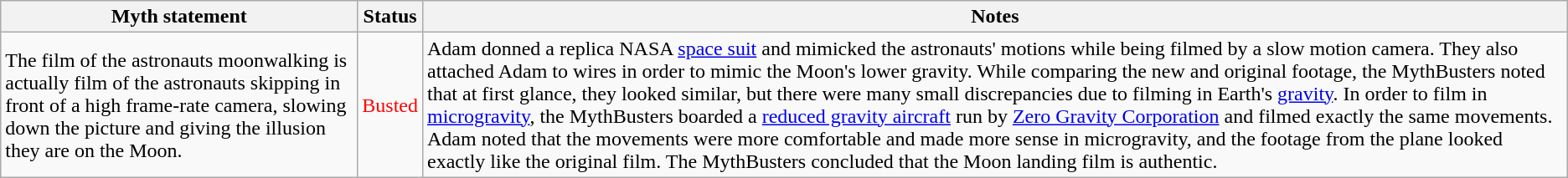<table class="wikitable plainrowheaders">
<tr>
<th>Myth statement</th>
<th>Status</th>
<th>Notes</th>
</tr>
<tr>
<td>The film of the astronauts moonwalking is actually film of the astronauts skipping in front of a high frame-rate camera, slowing down the picture and giving the illusion they are on the Moon.</td>
<td style="color:red">Busted</td>
<td>Adam donned a replica NASA <a href='#'>space suit</a> and mimicked the astronauts' motions while being filmed by a slow motion camera. They also attached Adam to wires in order to mimic the Moon's lower gravity. While comparing the new and original footage, the MythBusters noted that at first glance, they looked similar, but there were many small discrepancies due to filming in Earth's <a href='#'>gravity</a>. In order to film in <a href='#'>microgravity</a>, the MythBusters boarded a <a href='#'>reduced gravity aircraft</a> run by <a href='#'>Zero Gravity Corporation</a> and filmed exactly the same movements. Adam noted that the movements were more comfortable and made more sense in microgravity, and the footage from the plane looked exactly like the original film. The MythBusters concluded that the Moon landing film is authentic.</td>
</tr>
</table>
